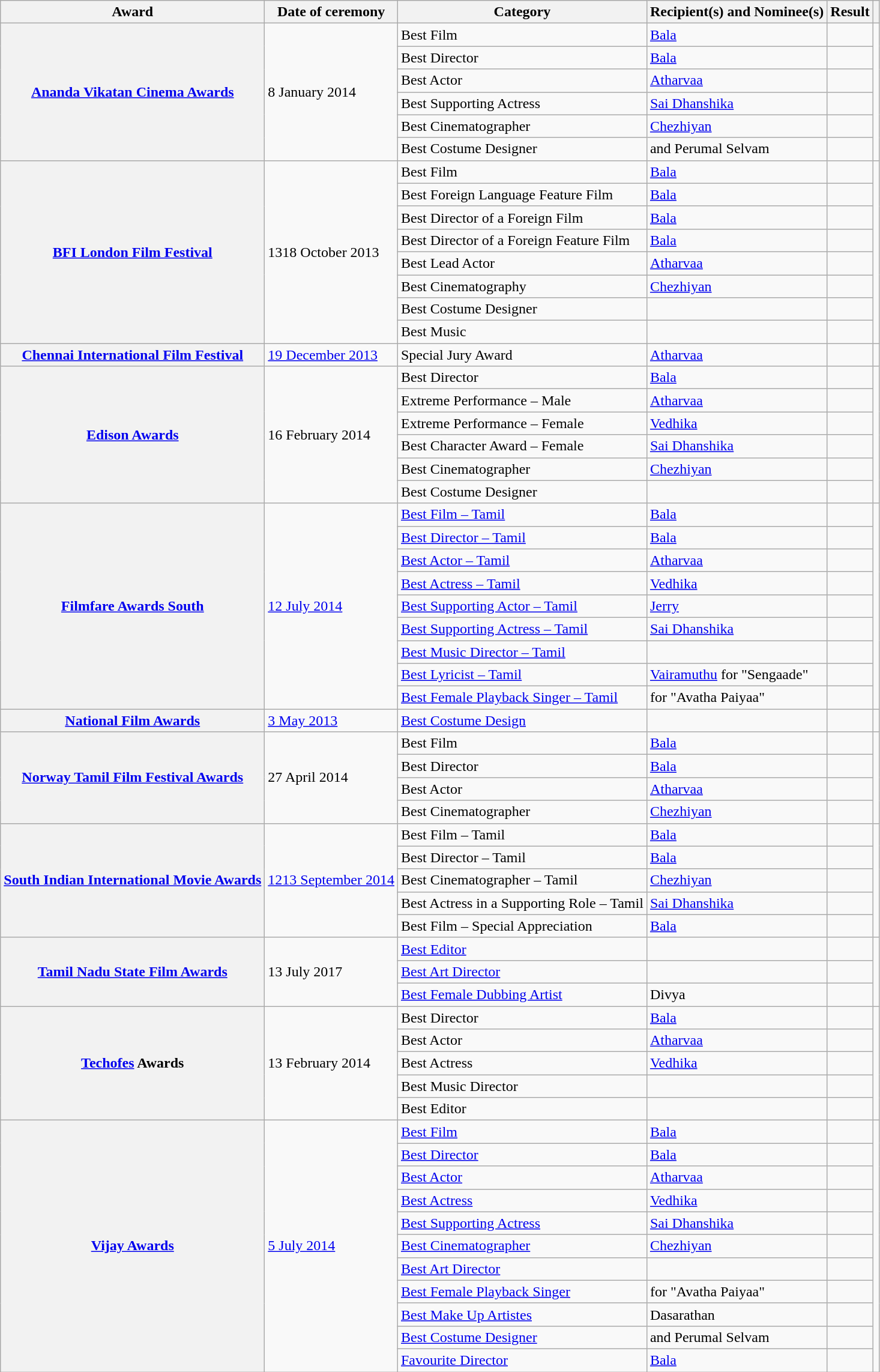<table class="wikitable plainrowheaders sortable">
<tr>
<th scope="col">Award</th>
<th scope="col">Date of ceremony</th>
<th scope="col">Category</th>
<th scope="col">Recipient(s) and Nominee(s)</th>
<th scope="col"-->Result</th>
<th scope="col" class="unsortable"></th>
</tr>
<tr>
<th scope="row" rowspan="6"><a href='#'>Ananda Vikatan Cinema Awards</a></th>
<td rowspan="6">8 January 2014</td>
<td>Best Film</td>
<td><a href='#'>Bala</a></td>
<td></td>
<td style="text-align:center;" rowspan="6"><br></td>
</tr>
<tr>
<td>Best Director</td>
<td><a href='#'>Bala</a></td>
<td></td>
</tr>
<tr>
<td>Best Actor</td>
<td><a href='#'>Atharvaa</a></td>
<td></td>
</tr>
<tr>
<td>Best Supporting Actress</td>
<td><a href='#'>Sai Dhanshika</a></td>
<td></td>
</tr>
<tr>
<td>Best Cinematographer</td>
<td><a href='#'>Chezhiyan</a></td>
<td></td>
</tr>
<tr>
<td>Best Costume Designer</td>
<td> and Perumal Selvam</td>
<td></td>
</tr>
<tr>
<th scope="row" rowspan="8"><a href='#'>BFI London Film Festival</a></th>
<td rowspan="8">1318 October 2013</td>
<td>Best Film</td>
<td><a href='#'>Bala</a></td>
<td></td>
<td style="text-align:center;" rowspan="8"><br></td>
</tr>
<tr>
<td>Best Foreign Language Feature Film</td>
<td><a href='#'>Bala</a></td>
<td></td>
</tr>
<tr>
<td>Best Director of a Foreign Film</td>
<td><a href='#'>Bala</a></td>
<td></td>
</tr>
<tr>
<td>Best Director of a Foreign Feature Film</td>
<td><a href='#'>Bala</a></td>
<td></td>
</tr>
<tr>
<td>Best Lead Actor</td>
<td><a href='#'>Atharvaa</a></td>
<td></td>
</tr>
<tr>
<td>Best Cinematography</td>
<td><a href='#'>Chezhiyan</a></td>
<td></td>
</tr>
<tr>
<td>Best Costume Designer</td>
<td></td>
<td></td>
</tr>
<tr>
<td>Best Music</td>
<td></td>
<td></td>
</tr>
<tr>
<th scope="row" rowspan="1"><a href='#'>Chennai International Film Festival</a></th>
<td rowspan="1"><a href='#'>19 December 2013</a></td>
<td>Special Jury Award</td>
<td><a href='#'>Atharvaa</a></td>
<td></td>
<td style="text-align:center;" rowspan="1"></td>
</tr>
<tr>
<th scope="row" rowspan="6"><a href='#'>Edison Awards</a></th>
<td rowspan="6">16 February 2014</td>
<td>Best Director</td>
<td><a href='#'>Bala</a></td>
<td></td>
<td style="text-align:center;" rowspan="6"><br><br></td>
</tr>
<tr>
<td>Extreme Performance – Male</td>
<td><a href='#'>Atharvaa</a></td>
<td></td>
</tr>
<tr>
<td>Extreme Performance – Female</td>
<td><a href='#'>Vedhika</a></td>
<td></td>
</tr>
<tr>
<td>Best Character Award – Female</td>
<td><a href='#'>Sai Dhanshika</a></td>
<td></td>
</tr>
<tr>
<td>Best Cinematographer</td>
<td><a href='#'>Chezhiyan</a></td>
<td></td>
</tr>
<tr>
<td>Best Costume Designer</td>
<td></td>
<td></td>
</tr>
<tr>
<th scope="row" rowspan="9"><a href='#'>Filmfare Awards South</a></th>
<td rowspan="9"><a href='#'>12 July 2014</a></td>
<td><a href='#'>Best Film – Tamil</a></td>
<td><a href='#'>Bala</a></td>
<td></td>
<td style="text-align:center;" rowspan="9"><br></td>
</tr>
<tr>
<td><a href='#'>Best Director – Tamil</a></td>
<td><a href='#'>Bala</a></td>
<td></td>
</tr>
<tr>
<td><a href='#'>Best Actor – Tamil</a></td>
<td><a href='#'>Atharvaa</a></td>
<td></td>
</tr>
<tr>
<td><a href='#'>Best Actress – Tamil</a></td>
<td><a href='#'>Vedhika</a></td>
<td></td>
</tr>
<tr>
<td><a href='#'>Best Supporting Actor – Tamil</a></td>
<td><a href='#'>Jerry</a></td>
<td></td>
</tr>
<tr>
<td><a href='#'>Best Supporting Actress – Tamil</a></td>
<td><a href='#'>Sai Dhanshika</a></td>
<td></td>
</tr>
<tr>
<td><a href='#'>Best Music Director – Tamil</a></td>
<td></td>
<td></td>
</tr>
<tr>
<td><a href='#'>Best Lyricist – Tamil</a></td>
<td><a href='#'>Vairamuthu</a> for "Sengaade"</td>
<td></td>
</tr>
<tr>
<td><a href='#'>Best Female Playback Singer – Tamil</a></td>
<td> for "Avatha Paiyaa"</td>
<td></td>
</tr>
<tr>
<th scope="row"><a href='#'>National Film Awards</a></th>
<td><a href='#'>3 May 2013</a></td>
<td><a href='#'>Best Costume Design</a></td>
<td></td>
<td></td>
<td style="text-align:center;" rowspan="1"></td>
</tr>
<tr>
<th scope="row" rowspan="4"><a href='#'>Norway Tamil Film Festival Awards</a></th>
<td rowspan="4">27 April 2014</td>
<td>Best Film</td>
<td><a href='#'>Bala</a></td>
<td></td>
<td style="text-align:center;" rowspan="4"></td>
</tr>
<tr>
<td>Best Director</td>
<td><a href='#'>Bala</a></td>
<td></td>
</tr>
<tr>
<td>Best Actor</td>
<td><a href='#'>Atharvaa</a></td>
<td></td>
</tr>
<tr>
<td>Best Cinematographer</td>
<td><a href='#'>Chezhiyan</a></td>
<td></td>
</tr>
<tr>
<th scope="row" rowspan="5"><a href='#'>South Indian International Movie Awards</a></th>
<td rowspan="5"><a href='#'>1213 September 2014</a></td>
<td>Best Film – Tamil</td>
<td><a href='#'>Bala</a></td>
<td></td>
<td style="text-align:center;" rowspan="5"><br></td>
</tr>
<tr>
<td>Best Director – Tamil</td>
<td><a href='#'>Bala</a></td>
<td></td>
</tr>
<tr>
<td>Best Cinematographer – Tamil</td>
<td><a href='#'>Chezhiyan</a></td>
<td></td>
</tr>
<tr>
<td>Best Actress in a Supporting Role – Tamil</td>
<td><a href='#'>Sai Dhanshika</a></td>
<td></td>
</tr>
<tr>
<td>Best Film – Special Appreciation</td>
<td><a href='#'>Bala</a></td>
<td></td>
</tr>
<tr>
<th scope="row" rowspan="3"><a href='#'>Tamil Nadu State Film Awards</a></th>
<td rowspan="3">13 July 2017</td>
<td><a href='#'>Best Editor</a></td>
<td></td>
<td></td>
<td style="text-align:center;" rowspan="3"><br></td>
</tr>
<tr>
<td><a href='#'>Best Art Director</a></td>
<td></td>
<td></td>
</tr>
<tr>
<td><a href='#'>Best Female Dubbing Artist</a></td>
<td>Divya</td>
<td></td>
</tr>
<tr>
<th scope="row" rowspan="5"><a href='#'>Techofes</a> Awards</th>
<td rowspan="5">13 February 2014</td>
<td>Best Director</td>
<td><a href='#'>Bala</a></td>
<td></td>
<td style="text-align:center;" rowspan="5"></td>
</tr>
<tr>
<td>Best Actor</td>
<td><a href='#'>Atharvaa</a></td>
<td></td>
</tr>
<tr>
<td>Best Actress</td>
<td><a href='#'>Vedhika</a></td>
<td></td>
</tr>
<tr>
<td>Best Music Director</td>
<td></td>
<td></td>
</tr>
<tr>
<td>Best Editor</td>
<td></td>
<td></td>
</tr>
<tr>
<th scope="row" rowspan="11"><a href='#'>Vijay Awards</a></th>
<td rowspan="11"><a href='#'>5 July 2014</a></td>
<td><a href='#'>Best Film</a></td>
<td><a href='#'>Bala</a></td>
<td></td>
<td style="text-align:center;" rowspan="11"><br></td>
</tr>
<tr>
<td><a href='#'>Best Director</a></td>
<td><a href='#'>Bala</a></td>
<td></td>
</tr>
<tr>
<td><a href='#'>Best Actor</a></td>
<td><a href='#'>Atharvaa</a></td>
<td></td>
</tr>
<tr>
<td><a href='#'>Best Actress</a></td>
<td><a href='#'>Vedhika</a></td>
<td></td>
</tr>
<tr>
<td><a href='#'>Best Supporting Actress</a></td>
<td><a href='#'>Sai Dhanshika</a></td>
<td></td>
</tr>
<tr>
<td><a href='#'>Best Cinematographer</a></td>
<td><a href='#'>Chezhiyan</a></td>
<td></td>
</tr>
<tr>
<td><a href='#'>Best Art Director</a></td>
<td></td>
<td></td>
</tr>
<tr>
<td><a href='#'>Best Female Playback Singer</a></td>
<td> for "Avatha Paiyaa"</td>
<td></td>
</tr>
<tr>
<td><a href='#'>Best Make Up Artistes</a></td>
<td>Dasarathan</td>
<td></td>
</tr>
<tr>
<td><a href='#'>Best Costume Designer</a></td>
<td> and Perumal Selvam</td>
<td></td>
</tr>
<tr>
<td><a href='#'>Favourite Director</a></td>
<td><a href='#'>Bala</a></td>
<td></td>
</tr>
</table>
